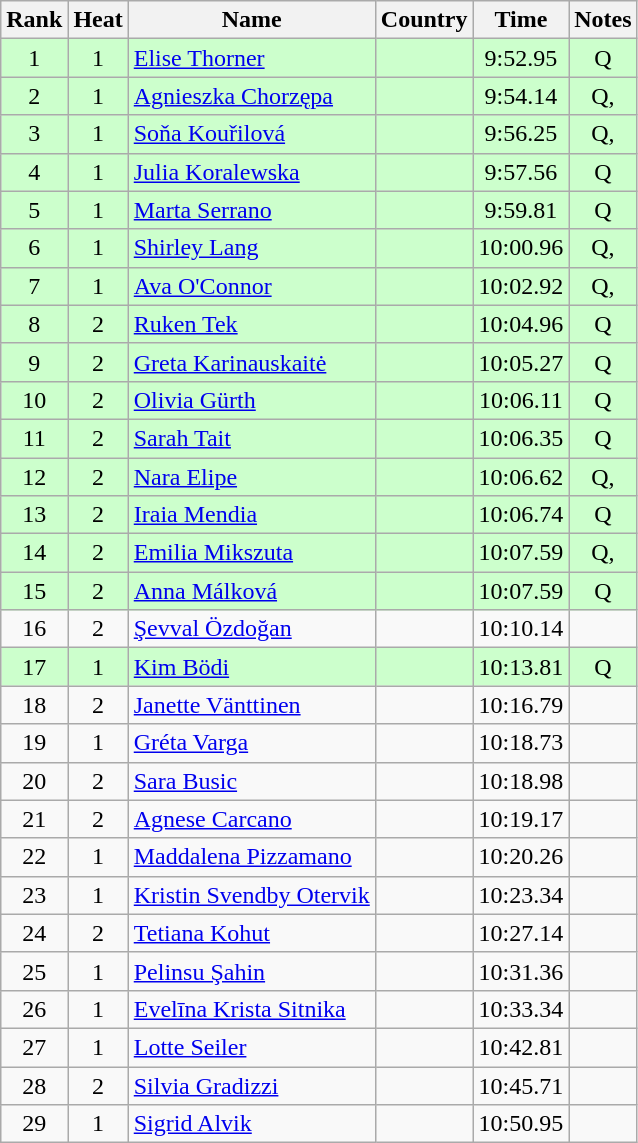<table class="wikitable sortable" style="text-align:center">
<tr>
<th>Rank</th>
<th>Heat</th>
<th>Name</th>
<th>Country</th>
<th>Time</th>
<th>Notes</th>
</tr>
<tr bgcolor=ccffcc>
<td>1</td>
<td>1</td>
<td align=left><a href='#'>Elise Thorner</a></td>
<td align=left></td>
<td>9:52.95</td>
<td>Q</td>
</tr>
<tr bgcolor=ccffcc>
<td>2</td>
<td>1</td>
<td align=left><a href='#'>Agnieszka Chorzępa</a></td>
<td align=left></td>
<td>9:54.14</td>
<td>Q, </td>
</tr>
<tr bgcolor=ccffcc>
<td>3</td>
<td>1</td>
<td align=left><a href='#'>Soňa Kouřilová</a></td>
<td align=left></td>
<td>9:56.25</td>
<td>Q, </td>
</tr>
<tr bgcolor=ccffcc>
<td>4</td>
<td>1</td>
<td align=left><a href='#'>Julia Koralewska</a></td>
<td align=left></td>
<td>9:57.56</td>
<td>Q</td>
</tr>
<tr bgcolor=ccffcc>
<td>5</td>
<td>1</td>
<td align=left><a href='#'>Marta Serrano</a></td>
<td align=left></td>
<td>9:59.81</td>
<td>Q</td>
</tr>
<tr bgcolor=ccffcc>
<td>6</td>
<td>1</td>
<td align=left><a href='#'>Shirley Lang</a></td>
<td align=left></td>
<td>10:00.96</td>
<td>Q, </td>
</tr>
<tr bgcolor=ccffcc>
<td>7</td>
<td>1</td>
<td align=left><a href='#'>Ava O'Connor</a></td>
<td align=left></td>
<td>10:02.92</td>
<td>Q, </td>
</tr>
<tr bgcolor=ccffcc>
<td>8</td>
<td>2</td>
<td align=left><a href='#'>Ruken Tek</a></td>
<td align=left></td>
<td>10:04.96</td>
<td>Q</td>
</tr>
<tr bgcolor=ccffcc>
<td>9</td>
<td>2</td>
<td align=left><a href='#'>Greta Karinauskaitė</a></td>
<td align=left></td>
<td>10:05.27</td>
<td>Q</td>
</tr>
<tr bgcolor=ccffcc>
<td>10</td>
<td>2</td>
<td align=left><a href='#'>Olivia Gürth</a></td>
<td align=left></td>
<td>10:06.11</td>
<td>Q</td>
</tr>
<tr bgcolor=ccffcc>
<td>11</td>
<td>2</td>
<td align=left><a href='#'>Sarah Tait</a></td>
<td align=left></td>
<td>10:06.35</td>
<td>Q</td>
</tr>
<tr bgcolor=ccffcc>
<td>12</td>
<td>2</td>
<td align=left><a href='#'>Nara Elipe</a></td>
<td align=left></td>
<td>10:06.62</td>
<td>Q, </td>
</tr>
<tr bgcolor=ccffcc>
<td>13</td>
<td>2</td>
<td align=left><a href='#'>Iraia Mendia</a></td>
<td align=left></td>
<td>10:06.74</td>
<td>Q</td>
</tr>
<tr bgcolor=ccffcc>
<td>14</td>
<td>2</td>
<td align=left><a href='#'>Emilia Mikszuta</a></td>
<td align=left></td>
<td>10:07.59</td>
<td>Q, </td>
</tr>
<tr bgcolor=ccffcc>
<td>15</td>
<td>2</td>
<td align=left><a href='#'>Anna Málková</a></td>
<td align=left></td>
<td>10:07.59</td>
<td>Q</td>
</tr>
<tr>
<td>16</td>
<td>2</td>
<td align=left><a href='#'>Şevval Özdoğan</a></td>
<td align=left></td>
<td>10:10.14</td>
<td></td>
</tr>
<tr bgcolor=ccffcc>
<td>17</td>
<td>1</td>
<td align=left><a href='#'>Kim Bödi</a></td>
<td align=left></td>
<td>10:13.81</td>
<td>Q</td>
</tr>
<tr>
<td>18</td>
<td>2</td>
<td align=left><a href='#'>Janette Vänttinen</a></td>
<td align=left></td>
<td>10:16.79</td>
<td></td>
</tr>
<tr>
<td>19</td>
<td>1</td>
<td align=left><a href='#'>Gréta Varga</a></td>
<td align=left></td>
<td>10:18.73</td>
<td></td>
</tr>
<tr>
<td>20</td>
<td>2</td>
<td align=left><a href='#'>Sara Busic</a></td>
<td align=left></td>
<td>10:18.98</td>
<td></td>
</tr>
<tr>
<td>21</td>
<td>2</td>
<td align=left><a href='#'>Agnese Carcano</a></td>
<td align=left></td>
<td>10:19.17</td>
<td></td>
</tr>
<tr>
<td>22</td>
<td>1</td>
<td align=left><a href='#'>Maddalena Pizzamano</a></td>
<td align=left></td>
<td>10:20.26</td>
<td></td>
</tr>
<tr>
<td>23</td>
<td>1</td>
<td align=left><a href='#'>Kristin Svendby Otervik</a></td>
<td align=left></td>
<td>10:23.34</td>
<td></td>
</tr>
<tr>
<td>24</td>
<td>2</td>
<td align=left><a href='#'>Tetiana Kohut</a></td>
<td align=left></td>
<td>10:27.14</td>
<td></td>
</tr>
<tr>
<td>25</td>
<td>1</td>
<td align=left><a href='#'>Pelinsu Şahin</a></td>
<td align=left></td>
<td>10:31.36</td>
<td></td>
</tr>
<tr>
<td>26</td>
<td>1</td>
<td align=left><a href='#'>Evelīna Krista Sitnika</a></td>
<td align=left></td>
<td>10:33.34</td>
<td></td>
</tr>
<tr>
<td>27</td>
<td>1</td>
<td align=left><a href='#'>Lotte Seiler</a></td>
<td align=left></td>
<td>10:42.81</td>
<td></td>
</tr>
<tr>
<td>28</td>
<td>2</td>
<td align=left><a href='#'>Silvia Gradizzi</a></td>
<td align=left></td>
<td>10:45.71</td>
<td></td>
</tr>
<tr>
<td>29</td>
<td>1</td>
<td align=left><a href='#'>Sigrid Alvik</a></td>
<td align=left></td>
<td>10:50.95</td>
<td></td>
</tr>
</table>
